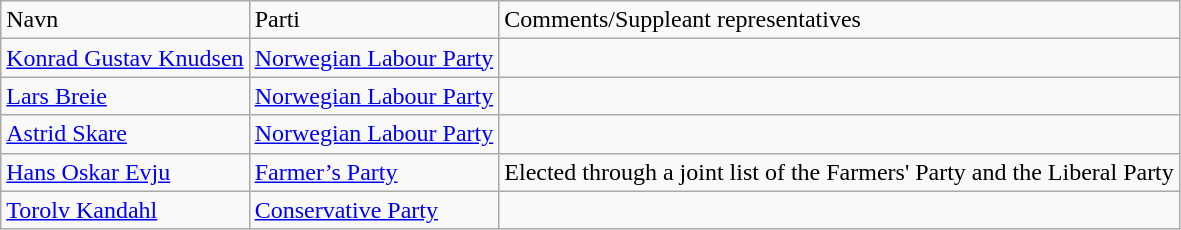<table class="wikitable">
<tr>
<td>Navn</td>
<td>Parti</td>
<td>Comments/Suppleant representatives</td>
</tr>
<tr>
<td><a href='#'>Konrad Gustav Knudsen</a></td>
<td><a href='#'>Norwegian Labour Party</a></td>
<td></td>
</tr>
<tr>
<td><a href='#'>Lars Breie</a></td>
<td><a href='#'>Norwegian Labour Party</a></td>
<td></td>
</tr>
<tr>
<td><a href='#'>Astrid Skare</a></td>
<td><a href='#'>Norwegian Labour Party</a></td>
<td></td>
</tr>
<tr>
<td><a href='#'>Hans Oskar Evju</a></td>
<td><a href='#'>Farmer’s Party</a></td>
<td>Elected through a joint list of the Farmers' Party and the Liberal Party</td>
</tr>
<tr>
<td><a href='#'>Torolv Kandahl</a></td>
<td><a href='#'>Conservative Party</a></td>
<td></td>
</tr>
</table>
